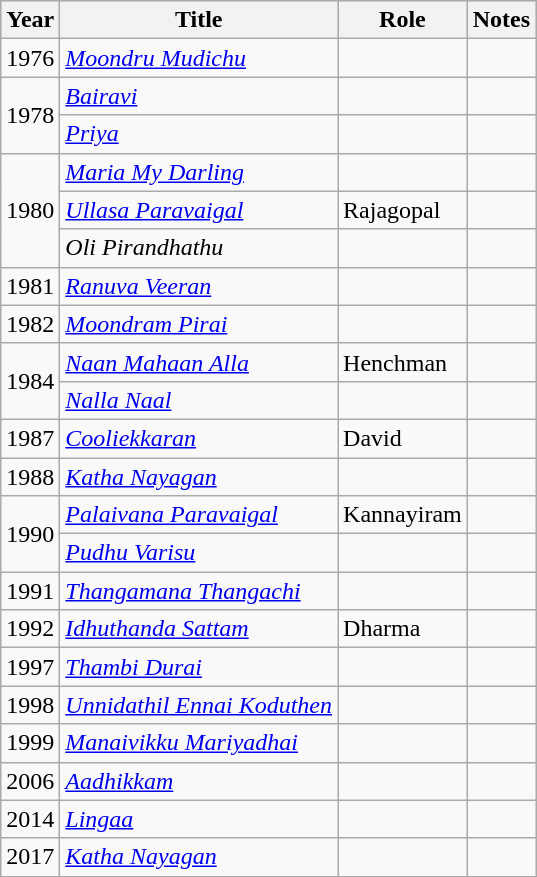<table class="wikitable">
<tr style="background:#ccc; text-align:center;">
<th><strong>Year</strong></th>
<th><strong>Title</strong></th>
<th><strong>Role</strong></th>
<th><strong>Notes</strong></th>
</tr>
<tr>
<td>1976</td>
<td><em><a href='#'>Moondru Mudichu</a></em></td>
<td></td>
<td></td>
</tr>
<tr>
<td rowspan="2">1978</td>
<td><em><a href='#'>Bairavi</a></em></td>
<td></td>
<td></td>
</tr>
<tr>
<td><em><a href='#'>Priya</a></em></td>
<td></td>
<td></td>
</tr>
<tr>
<td rowspan="3">1980</td>
<td><em><a href='#'>Maria My Darling</a></em></td>
<td></td>
<td></td>
</tr>
<tr>
<td><em><a href='#'>Ullasa Paravaigal</a></em></td>
<td>Rajagopal</td>
<td></td>
</tr>
<tr>
<td><em>Oli Pirandhathu</em></td>
<td></td>
<td></td>
</tr>
<tr>
<td>1981</td>
<td><em><a href='#'>Ranuva Veeran</a></em></td>
<td></td>
<td></td>
</tr>
<tr>
<td>1982</td>
<td><em><a href='#'>Moondram Pirai</a></em></td>
<td></td>
<td></td>
</tr>
<tr>
<td rowspan="2">1984</td>
<td><em><a href='#'>Naan Mahaan Alla</a></em></td>
<td>Henchman</td>
<td></td>
</tr>
<tr>
<td><em><a href='#'>Nalla Naal</a></em></td>
<td></td>
<td></td>
</tr>
<tr>
<td>1987</td>
<td><em><a href='#'>Cooliekkaran</a></em></td>
<td>David</td>
<td></td>
</tr>
<tr>
<td>1988</td>
<td><em><a href='#'>Katha Nayagan</a></em></td>
<td></td>
<td></td>
</tr>
<tr>
<td rowspan="2">1990</td>
<td><em><a href='#'>Palaivana Paravaigal</a></em></td>
<td>Kannayiram</td>
<td></td>
</tr>
<tr>
<td><em><a href='#'>Pudhu Varisu</a></em></td>
<td></td>
<td></td>
</tr>
<tr>
<td>1991</td>
<td><em><a href='#'>Thangamana Thangachi</a></em></td>
<td></td>
<td></td>
</tr>
<tr>
<td>1992</td>
<td><em><a href='#'>Idhuthanda Sattam</a></em></td>
<td>Dharma</td>
<td></td>
</tr>
<tr>
<td>1997</td>
<td><em><a href='#'>Thambi Durai</a></em></td>
<td></td>
<td></td>
</tr>
<tr>
<td>1998</td>
<td><em><a href='#'>Unnidathil Ennai Koduthen</a></em></td>
<td></td>
<td></td>
</tr>
<tr>
<td>1999</td>
<td><em><a href='#'>Manaivikku Mariyadhai</a></em></td>
<td></td>
<td></td>
</tr>
<tr>
<td>2006</td>
<td><em><a href='#'>Aadhikkam</a></em></td>
<td></td>
<td></td>
</tr>
<tr>
<td>2014</td>
<td><em><a href='#'>Lingaa</a></em></td>
<td></td>
<td></td>
</tr>
<tr>
<td>2017</td>
<td><em><a href='#'>Katha Nayagan</a></em></td>
<td></td>
<td></td>
</tr>
<tr>
</tr>
</table>
